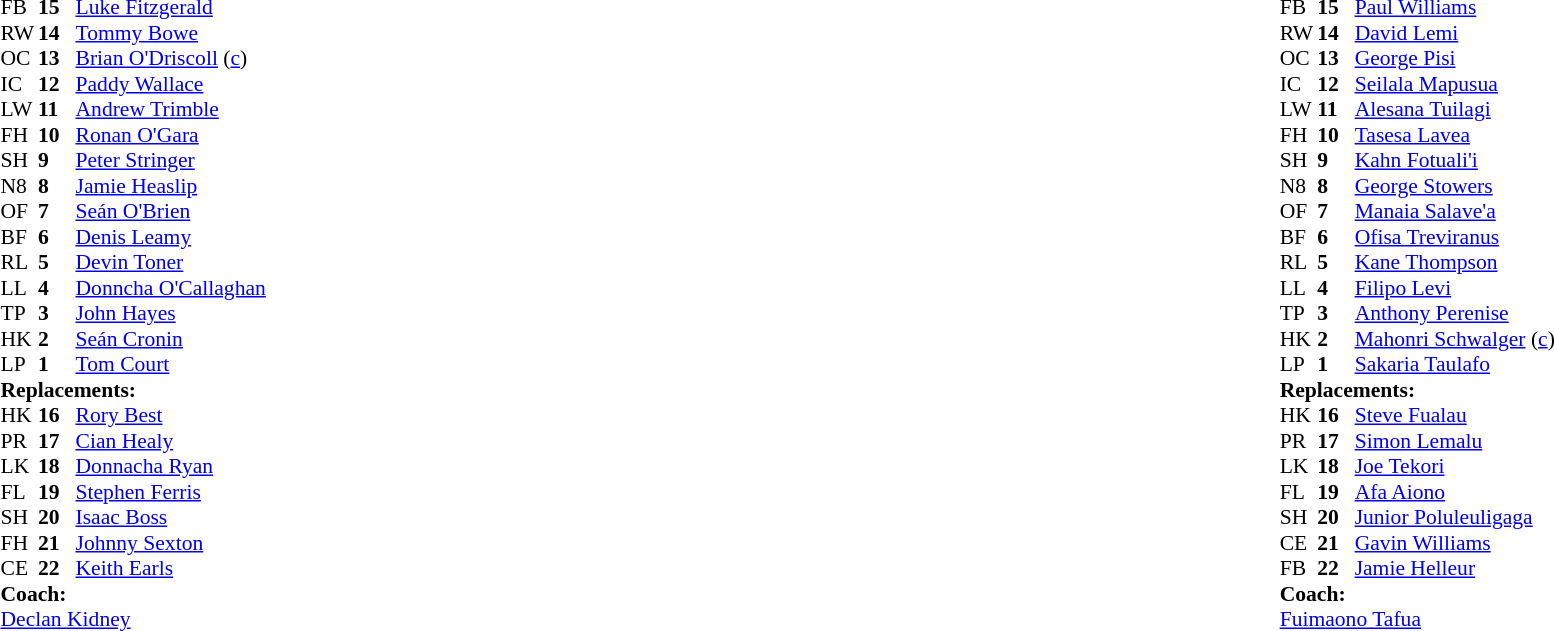<table width="100%">
<tr>
<td valign="top" width="50%"><br><table style="font-size: 90%" cellspacing="0" cellpadding="0">
<tr>
<th width="25"></th>
<th width="25"></th>
</tr>
<tr>
<td>FB</td>
<td><strong>15</strong></td>
<td><a href='#'>Luke Fitzgerald</a></td>
</tr>
<tr>
<td>RW</td>
<td><strong>14</strong></td>
<td><a href='#'>Tommy Bowe</a></td>
</tr>
<tr>
<td>OC</td>
<td><strong>13</strong></td>
<td><a href='#'>Brian O'Driscoll</a> (<a href='#'>c</a>)</td>
</tr>
<tr>
<td>IC</td>
<td><strong>12</strong></td>
<td><a href='#'>Paddy Wallace</a></td>
</tr>
<tr>
<td>LW</td>
<td><strong>11</strong></td>
<td><a href='#'>Andrew Trimble</a></td>
</tr>
<tr>
<td>FH</td>
<td><strong>10</strong></td>
<td><a href='#'>Ronan O'Gara</a></td>
</tr>
<tr>
<td>SH</td>
<td><strong>9</strong></td>
<td><a href='#'>Peter Stringer</a></td>
<td></td>
</tr>
<tr>
<td>N8</td>
<td><strong>8</strong></td>
<td><a href='#'>Jamie Heaslip</a></td>
<td></td>
</tr>
<tr>
<td>OF</td>
<td><strong>7</strong></td>
<td><a href='#'>Seán O'Brien</a></td>
</tr>
<tr>
<td>BF</td>
<td><strong>6</strong></td>
<td><a href='#'>Denis Leamy</a></td>
</tr>
<tr>
<td>RL</td>
<td><strong>5</strong></td>
<td><a href='#'>Devin Toner</a></td>
<td></td>
</tr>
<tr>
<td>LL</td>
<td><strong>4</strong></td>
<td><a href='#'>Donncha O'Callaghan</a></td>
</tr>
<tr>
<td>TP</td>
<td><strong>3</strong></td>
<td><a href='#'>John Hayes</a></td>
<td></td>
</tr>
<tr>
<td>HK</td>
<td><strong>2</strong></td>
<td><a href='#'>Seán Cronin</a></td>
<td></td>
</tr>
<tr>
<td>LP</td>
<td><strong>1</strong></td>
<td><a href='#'>Tom Court</a></td>
</tr>
<tr>
<td colspan="4"><strong>Replacements:</strong></td>
</tr>
<tr>
<td>HK</td>
<td><strong>16</strong></td>
<td><a href='#'>Rory Best</a></td>
<td></td>
</tr>
<tr>
<td>PR</td>
<td><strong>17</strong></td>
<td><a href='#'>Cian Healy</a></td>
<td></td>
</tr>
<tr>
<td>LK</td>
<td><strong>18</strong></td>
<td><a href='#'>Donnacha Ryan</a></td>
<td></td>
</tr>
<tr>
<td>FL</td>
<td><strong>19</strong></td>
<td><a href='#'>Stephen Ferris</a></td>
<td></td>
</tr>
<tr>
<td>SH</td>
<td><strong>20</strong></td>
<td><a href='#'>Isaac Boss</a></td>
<td></td>
</tr>
<tr>
<td>FH</td>
<td><strong>21</strong></td>
<td><a href='#'>Johnny Sexton</a></td>
</tr>
<tr>
<td>CE</td>
<td><strong>22</strong></td>
<td><a href='#'>Keith Earls</a></td>
</tr>
<tr>
<td colspan="4"><strong>Coach:</strong></td>
</tr>
<tr>
<td colspan="4"> <a href='#'>Declan Kidney</a></td>
</tr>
</table>
</td>
<td valign="top" width="50%"><br><table style="font-size: 90%" cellspacing="0" cellpadding="0" align="center">
<tr>
<th width="25"></th>
<th width="25"></th>
</tr>
<tr>
<td>FB</td>
<td><strong>15</strong></td>
<td><a href='#'>Paul Williams</a></td>
</tr>
<tr>
<td>RW</td>
<td><strong>14</strong></td>
<td><a href='#'>David Lemi</a></td>
</tr>
<tr>
<td>OC</td>
<td><strong>13</strong></td>
<td><a href='#'>George Pisi</a></td>
<td></td>
</tr>
<tr>
<td>IC</td>
<td><strong>12</strong></td>
<td><a href='#'>Seilala Mapusua</a></td>
</tr>
<tr>
<td>LW</td>
<td><strong>11</strong></td>
<td><a href='#'>Alesana Tuilagi</a></td>
</tr>
<tr>
<td>FH</td>
<td><strong>10</strong></td>
<td><a href='#'>Tasesa Lavea</a></td>
<td></td>
</tr>
<tr>
<td>SH</td>
<td><strong>9</strong></td>
<td><a href='#'>Kahn Fotuali'i</a></td>
</tr>
<tr>
<td>N8</td>
<td><strong>8</strong></td>
<td><a href='#'>George Stowers</a></td>
</tr>
<tr>
<td>OF</td>
<td><strong>7</strong></td>
<td><a href='#'>Manaia Salave'a</a></td>
</tr>
<tr>
<td>BF</td>
<td><strong>6</strong></td>
<td><a href='#'>Ofisa Treviranus</a></td>
<td></td>
</tr>
<tr>
<td>RL</td>
<td><strong>5</strong></td>
<td><a href='#'>Kane Thompson</a></td>
</tr>
<tr>
<td>LL</td>
<td><strong>4</strong></td>
<td><a href='#'>Filipo Levi</a></td>
<td></td>
</tr>
<tr>
<td>TP</td>
<td><strong>3</strong></td>
<td><a href='#'>Anthony Perenise</a></td>
</tr>
<tr>
<td>HK</td>
<td><strong>2</strong></td>
<td><a href='#'>Mahonri Schwalger</a> (<a href='#'>c</a>)</td>
</tr>
<tr>
<td>LP</td>
<td><strong>1</strong></td>
<td><a href='#'>Sakaria Taulafo</a></td>
<td></td>
</tr>
<tr>
<td colspan="4"><strong>Replacements:</strong></td>
</tr>
<tr>
<td>HK</td>
<td><strong>16</strong></td>
<td><a href='#'>Steve Fualau</a></td>
</tr>
<tr>
<td>PR</td>
<td><strong>17</strong></td>
<td><a href='#'>Simon Lemalu</a></td>
<td></td>
</tr>
<tr>
<td>LK</td>
<td><strong>18</strong></td>
<td><a href='#'>Joe Tekori</a></td>
<td></td>
</tr>
<tr>
<td>FL</td>
<td><strong>19</strong></td>
<td><a href='#'>Afa Aiono</a></td>
<td></td>
</tr>
<tr>
<td>SH</td>
<td><strong>20</strong></td>
<td><a href='#'>Junior Poluleuligaga</a></td>
<td></td>
</tr>
<tr>
<td>CE</td>
<td><strong>21</strong></td>
<td><a href='#'>Gavin Williams</a></td>
<td></td>
</tr>
<tr>
<td>FB</td>
<td><strong>22</strong></td>
<td><a href='#'>Jamie Helleur</a></td>
</tr>
<tr>
<td colspan="4"><strong>Coach:</strong></td>
</tr>
<tr>
<td colspan="4"> <a href='#'>Fuimaono Tafua</a></td>
</tr>
</table>
</td>
</tr>
</table>
